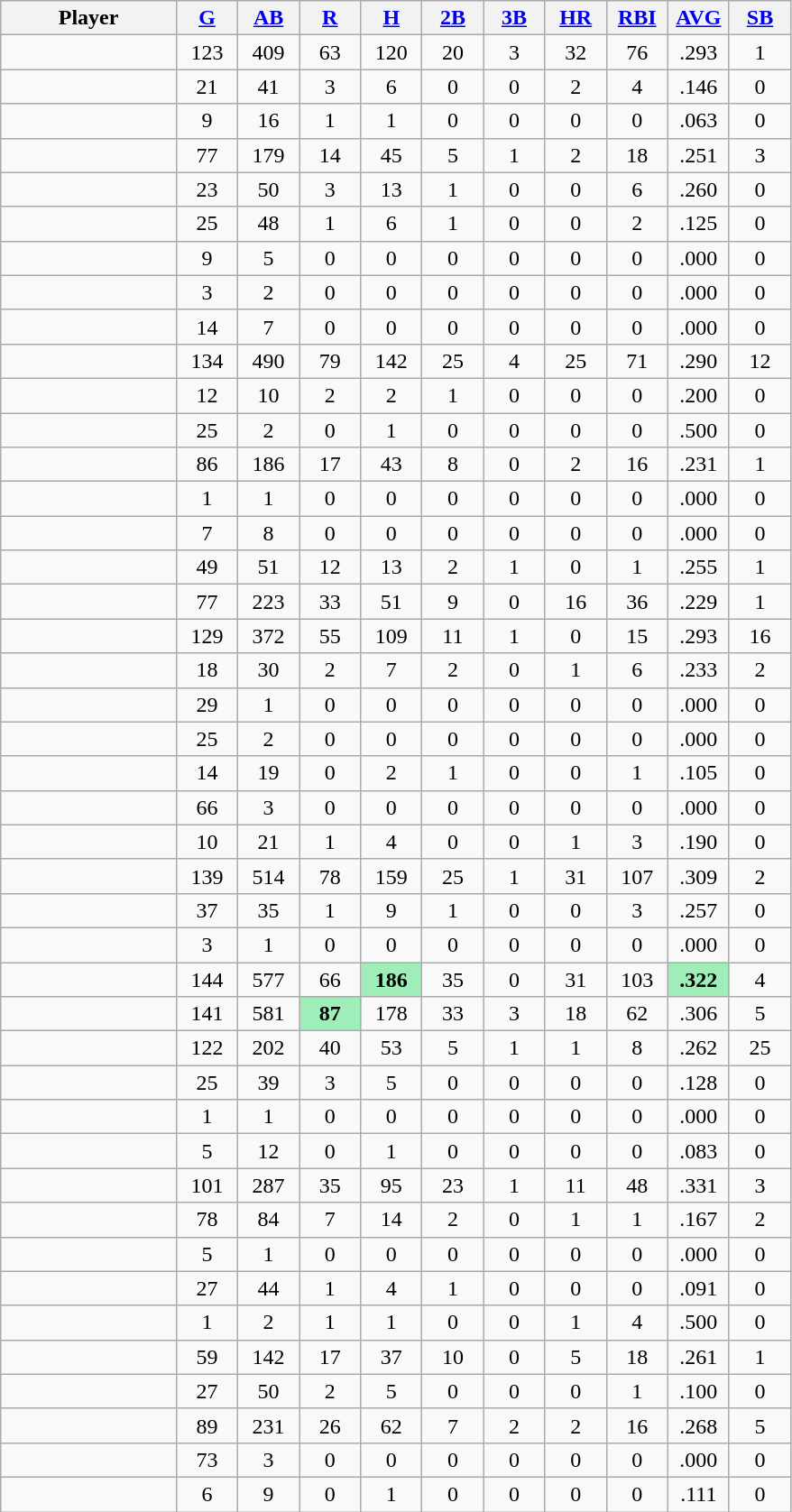<table class="wikitable sortable" style="text-align:center;">
<tr>
<th bgcolor="#DDDDFF" width="20%">Player</th>
<th bgcolor="#DDDDFF" width="7%"><a href='#'>G</a></th>
<th bgcolor="#DDDDFF" width="7%"><a href='#'>AB</a></th>
<th bgcolor="#DDDDFF" width="7%"><a href='#'>R</a></th>
<th bgcolor="#DDDDFF" width="7%"><a href='#'>H</a></th>
<th bgcolor="#DDDDFF" width="7%"><a href='#'>2B</a></th>
<th bgcolor="#DDDDFF" width="7%"><a href='#'>3B</a></th>
<th bgcolor="#DDDDFF" width="7%"><a href='#'>HR</a></th>
<th bgcolor="#DDDDFF" width="7%"><a href='#'>RBI</a></th>
<th bgcolor="#DDDDFF" width="7%"><a href='#'>AVG</a></th>
<th bgcolor="#DDDDFF" width="7%"><a href='#'>SB</a></th>
</tr>
<tr>
<td></td>
<td>123</td>
<td>409</td>
<td>63</td>
<td>120</td>
<td>20</td>
<td>3</td>
<td>32</td>
<td>76</td>
<td>.293</td>
<td>1</td>
</tr>
<tr>
<td></td>
<td>21</td>
<td>41</td>
<td>3</td>
<td>6</td>
<td>0</td>
<td>0</td>
<td>2</td>
<td>4</td>
<td>.146</td>
<td>0</td>
</tr>
<tr>
<td></td>
<td>9</td>
<td>16</td>
<td>1</td>
<td>1</td>
<td>0</td>
<td>0</td>
<td>0</td>
<td>0</td>
<td>.063</td>
<td>0</td>
</tr>
<tr>
<td></td>
<td>77</td>
<td>179</td>
<td>14</td>
<td>45</td>
<td>5</td>
<td>1</td>
<td>2</td>
<td>18</td>
<td>.251</td>
<td>3</td>
</tr>
<tr>
<td></td>
<td>23</td>
<td>50</td>
<td>3</td>
<td>13</td>
<td>1</td>
<td>0</td>
<td>0</td>
<td>6</td>
<td>.260</td>
<td>0</td>
</tr>
<tr>
<td></td>
<td>25</td>
<td>48</td>
<td>1</td>
<td>6</td>
<td>1</td>
<td>0</td>
<td>0</td>
<td>2</td>
<td>.125</td>
<td>0</td>
</tr>
<tr>
<td></td>
<td>9</td>
<td>5</td>
<td>0</td>
<td>0</td>
<td>0</td>
<td>0</td>
<td>0</td>
<td>0</td>
<td>.000</td>
<td>0</td>
</tr>
<tr>
<td></td>
<td>3</td>
<td>2</td>
<td>0</td>
<td>0</td>
<td>0</td>
<td>0</td>
<td>0</td>
<td>0</td>
<td>.000</td>
<td>0</td>
</tr>
<tr>
<td></td>
<td>14</td>
<td>7</td>
<td>0</td>
<td>0</td>
<td>0</td>
<td>0</td>
<td>0</td>
<td>0</td>
<td>.000</td>
<td>0</td>
</tr>
<tr>
<td></td>
<td>134</td>
<td>490</td>
<td>79</td>
<td>142</td>
<td>25</td>
<td>4</td>
<td>25</td>
<td>71</td>
<td>.290</td>
<td>12</td>
</tr>
<tr>
<td></td>
<td>12</td>
<td>10</td>
<td>2</td>
<td>2</td>
<td>1</td>
<td>0</td>
<td>0</td>
<td>0</td>
<td>.200</td>
<td>0</td>
</tr>
<tr>
<td></td>
<td>25</td>
<td>2</td>
<td>0</td>
<td>1</td>
<td>0</td>
<td>0</td>
<td>0</td>
<td>0</td>
<td>.500</td>
<td>0</td>
</tr>
<tr>
<td></td>
<td>86</td>
<td>186</td>
<td>17</td>
<td>43</td>
<td>8</td>
<td>0</td>
<td>2</td>
<td>16</td>
<td>.231</td>
<td>1</td>
</tr>
<tr>
<td></td>
<td>1</td>
<td>1</td>
<td>0</td>
<td>0</td>
<td>0</td>
<td>0</td>
<td>0</td>
<td>0</td>
<td>.000</td>
<td>0</td>
</tr>
<tr>
<td></td>
<td>7</td>
<td>8</td>
<td>0</td>
<td>0</td>
<td>0</td>
<td>0</td>
<td>0</td>
<td>0</td>
<td>.000</td>
<td>0</td>
</tr>
<tr>
<td></td>
<td>49</td>
<td>51</td>
<td>12</td>
<td>13</td>
<td>2</td>
<td>1</td>
<td>0</td>
<td>1</td>
<td>.255</td>
<td>1</td>
</tr>
<tr>
<td></td>
<td>77</td>
<td>223</td>
<td>33</td>
<td>51</td>
<td>9</td>
<td>0</td>
<td>16</td>
<td>36</td>
<td>.229</td>
<td>1</td>
</tr>
<tr>
<td></td>
<td>129</td>
<td>372</td>
<td>55</td>
<td>109</td>
<td>11</td>
<td>1</td>
<td>0</td>
<td>15</td>
<td>.293</td>
<td>16</td>
</tr>
<tr>
<td></td>
<td>18</td>
<td>30</td>
<td>2</td>
<td>7</td>
<td>2</td>
<td>0</td>
<td>1</td>
<td>6</td>
<td>.233</td>
<td>2</td>
</tr>
<tr>
<td></td>
<td>29</td>
<td>1</td>
<td>0</td>
<td>0</td>
<td>0</td>
<td>0</td>
<td>0</td>
<td>0</td>
<td>.000</td>
<td>0</td>
</tr>
<tr>
<td></td>
<td>25</td>
<td>2</td>
<td>0</td>
<td>0</td>
<td>0</td>
<td>0</td>
<td>0</td>
<td>0</td>
<td>.000</td>
<td>0</td>
</tr>
<tr>
<td></td>
<td>14</td>
<td>19</td>
<td>0</td>
<td>2</td>
<td>1</td>
<td>0</td>
<td>0</td>
<td>1</td>
<td>.105</td>
<td>0</td>
</tr>
<tr>
<td></td>
<td>66</td>
<td>3</td>
<td>0</td>
<td>0</td>
<td>0</td>
<td>0</td>
<td>0</td>
<td>0</td>
<td>.000</td>
<td>0</td>
</tr>
<tr>
<td></td>
<td>10</td>
<td>21</td>
<td>1</td>
<td>4</td>
<td>0</td>
<td>0</td>
<td>1</td>
<td>3</td>
<td>.190</td>
<td>0</td>
</tr>
<tr>
<td></td>
<td>139</td>
<td>514</td>
<td>78</td>
<td>159</td>
<td>25</td>
<td>1</td>
<td>31</td>
<td>107</td>
<td>.309</td>
<td>2</td>
</tr>
<tr>
<td></td>
<td>37</td>
<td>35</td>
<td>1</td>
<td>9</td>
<td>1</td>
<td>0</td>
<td>0</td>
<td>3</td>
<td>.257</td>
<td>0</td>
</tr>
<tr>
<td></td>
<td>3</td>
<td>1</td>
<td>0</td>
<td>0</td>
<td>0</td>
<td>0</td>
<td>0</td>
<td>0</td>
<td>.000</td>
<td>0</td>
</tr>
<tr>
<td></td>
<td>144</td>
<td>577</td>
<td>66</td>
<td bgcolor="#9feeba"><strong>186</strong></td>
<td>35</td>
<td>0</td>
<td>31</td>
<td>103</td>
<td bgcolor="#9feeba"><strong>.322</strong></td>
<td>4</td>
</tr>
<tr>
<td></td>
<td>141</td>
<td>581</td>
<td bgcolor="#9feeba"><strong>87</strong></td>
<td>178</td>
<td>33</td>
<td>3</td>
<td>18</td>
<td>62</td>
<td>.306</td>
<td>5</td>
</tr>
<tr>
<td></td>
<td>122</td>
<td>202</td>
<td>40</td>
<td>53</td>
<td>5</td>
<td>1</td>
<td>1</td>
<td>8</td>
<td>.262</td>
<td>25</td>
</tr>
<tr>
<td></td>
<td>25</td>
<td>39</td>
<td>3</td>
<td>5</td>
<td>0</td>
<td>0</td>
<td>0</td>
<td>0</td>
<td>.128</td>
<td>0</td>
</tr>
<tr>
<td></td>
<td>1</td>
<td>1</td>
<td>0</td>
<td>0</td>
<td>0</td>
<td>0</td>
<td>0</td>
<td>0</td>
<td>.000</td>
<td>0</td>
</tr>
<tr>
<td></td>
<td>5</td>
<td>12</td>
<td>0</td>
<td>1</td>
<td>0</td>
<td>0</td>
<td>0</td>
<td>0</td>
<td>.083</td>
<td>0</td>
</tr>
<tr>
<td></td>
<td>101</td>
<td>287</td>
<td>35</td>
<td>95</td>
<td>23</td>
<td>1</td>
<td>11</td>
<td>48</td>
<td>.331</td>
<td>3</td>
</tr>
<tr>
<td></td>
<td>78</td>
<td>84</td>
<td>7</td>
<td>14</td>
<td>2</td>
<td>0</td>
<td>1</td>
<td>1</td>
<td>.167</td>
<td>2</td>
</tr>
<tr>
<td></td>
<td>5</td>
<td>1</td>
<td>0</td>
<td>0</td>
<td>0</td>
<td>0</td>
<td>0</td>
<td>0</td>
<td>.000</td>
<td>0</td>
</tr>
<tr>
<td></td>
<td>27</td>
<td>44</td>
<td>1</td>
<td>4</td>
<td>1</td>
<td>0</td>
<td>0</td>
<td>0</td>
<td>.091</td>
<td>0</td>
</tr>
<tr>
<td></td>
<td>1</td>
<td>2</td>
<td>1</td>
<td>1</td>
<td>0</td>
<td>0</td>
<td>1</td>
<td>4</td>
<td>.500</td>
<td>0</td>
</tr>
<tr>
<td></td>
<td>59</td>
<td>142</td>
<td>17</td>
<td>37</td>
<td>10</td>
<td>0</td>
<td>5</td>
<td>18</td>
<td>.261</td>
<td>1</td>
</tr>
<tr>
<td></td>
<td>27</td>
<td>50</td>
<td>2</td>
<td>5</td>
<td>0</td>
<td>0</td>
<td>0</td>
<td>1</td>
<td>.100</td>
<td>0</td>
</tr>
<tr>
<td></td>
<td>89</td>
<td>231</td>
<td>26</td>
<td>62</td>
<td>7</td>
<td>2</td>
<td>2</td>
<td>16</td>
<td>.268</td>
<td>5</td>
</tr>
<tr>
<td></td>
<td>73</td>
<td>3</td>
<td>0</td>
<td>0</td>
<td>0</td>
<td>0</td>
<td>0</td>
<td>0</td>
<td>.000</td>
<td>0</td>
</tr>
<tr>
<td></td>
<td>6</td>
<td>9</td>
<td>0</td>
<td>1</td>
<td>0</td>
<td>0</td>
<td>0</td>
<td>0</td>
<td>.111</td>
<td>0</td>
</tr>
</table>
